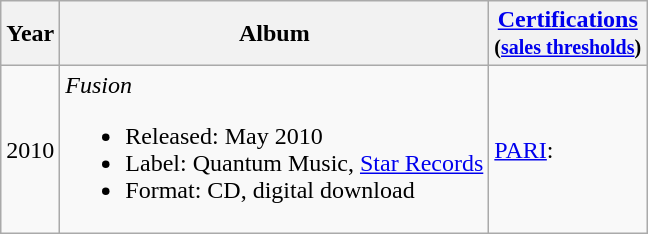<table class="wikitable">
<tr>
<th>Year</th>
<th>Album</th>
<th><a href='#'>Certifications</a><br><small>(<a href='#'>sales thresholds</a>)</small></th>
</tr>
<tr>
<td>2010</td>
<td><em>Fusion</em><br><ul><li>Released: May 2010</li><li>Label: Quantum Music, <a href='#'>Star Records</a></li><li>Format: CD, digital download</li></ul></td>
<td><a href='#'>PARI</a>:</td>
</tr>
</table>
